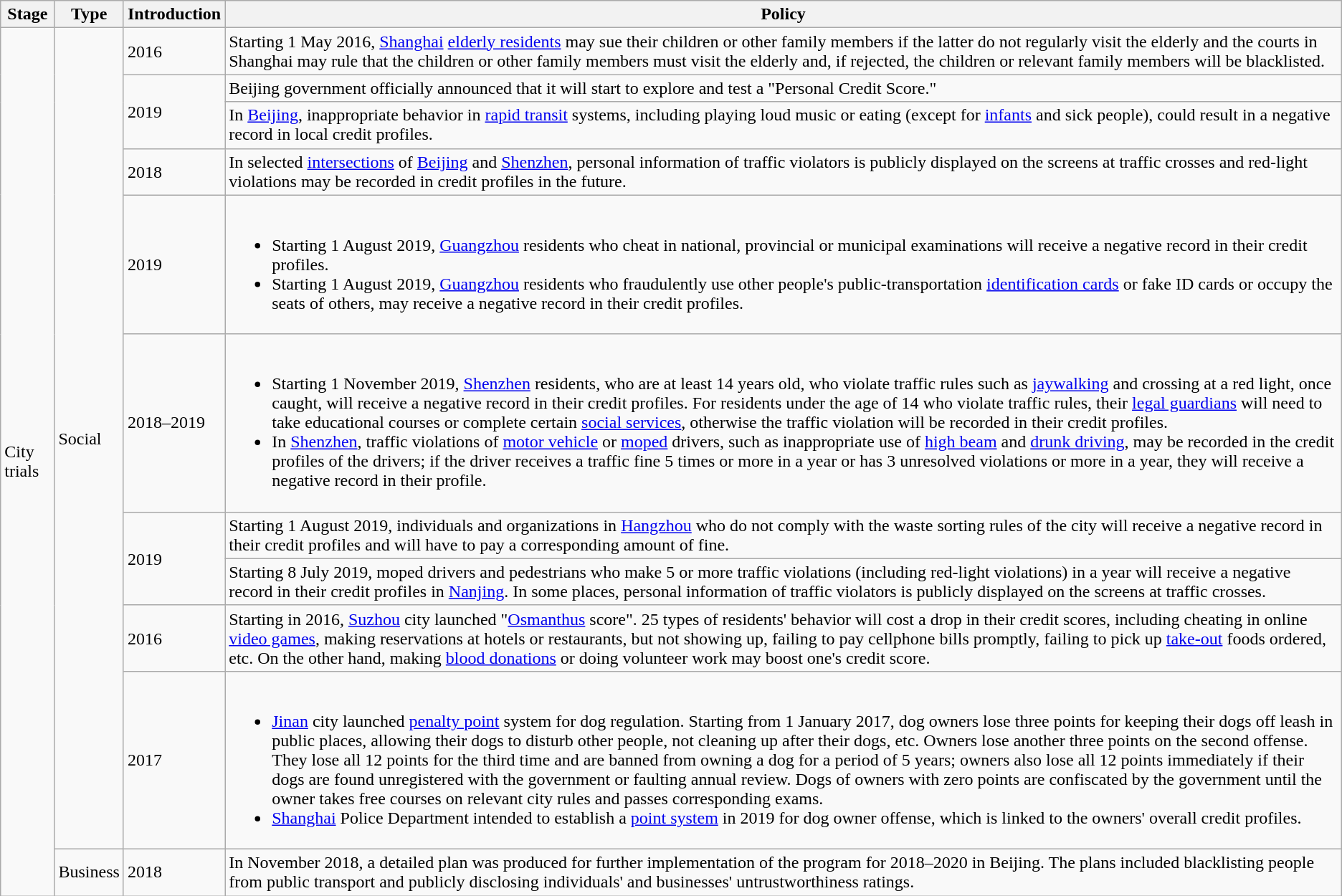<table class="wikitable">
<tr>
<th>Stage</th>
<th>Type</th>
<th>Introduction</th>
<th>Policy</th>
</tr>
<tr>
<td rowspan="11">City trials</td>
<td rowspan="10">Social</td>
<td>2016</td>
<td>Starting 1 May 2016, <a href='#'>Shanghai</a> <a href='#'>elderly residents</a> may sue their children or other family members if the latter do not regularly visit the elderly and the courts in Shanghai may rule that the children or other family members must visit the elderly and, if rejected, the children or relevant family members will be blacklisted.</td>
</tr>
<tr>
<td rowspan="2">2019</td>
<td>Beijing government officially announced that it will start to explore and test a "Personal Credit Score."</td>
</tr>
<tr>
<td>In <a href='#'>Beijing</a>, inappropriate behavior in <a href='#'>rapid transit</a> systems, including playing loud music or eating (except for <a href='#'>infants</a> and sick people), could result in a negative record in local credit profiles.</td>
</tr>
<tr>
<td>2018</td>
<td>In selected <a href='#'>intersections</a> of <a href='#'>Beijing</a> and <a href='#'>Shenzhen</a>, personal information of traffic violators is publicly displayed on the screens at traffic crosses and red-light violations may be recorded in credit profiles in the future.</td>
</tr>
<tr>
<td>2019</td>
<td><br><ul><li>Starting 1 August 2019, <a href='#'>Guangzhou</a> residents who cheat in national, provincial or municipal examinations will receive a negative record in their credit profiles.</li><li>Starting 1 August 2019, <a href='#'>Guangzhou</a> residents who fraudulently use other people's public-transportation <a href='#'>identification cards</a> or fake ID cards or occupy the seats of others, may receive a negative record in their credit profiles.</li></ul></td>
</tr>
<tr>
<td>2018–2019</td>
<td><br><ul><li>Starting 1 November 2019, <a href='#'>Shenzhen</a> residents, who are at least 14 years old, who violate traffic rules such as <a href='#'>jaywalking</a> and crossing at a red light, once caught, will receive a negative record in their credit profiles. For residents under the age of 14 who violate traffic rules, their <a href='#'>legal guardians</a> will need to take educational courses or complete certain <a href='#'>social services</a>, otherwise the traffic violation will be recorded in their credit profiles.</li><li>In <a href='#'>Shenzhen</a>, traffic violations of <a href='#'>motor vehicle</a> or <a href='#'>moped</a> drivers, such as inappropriate use of <a href='#'>high beam</a> and <a href='#'>drunk driving</a>, may be recorded in the credit profiles of the drivers; if the driver receives a traffic fine 5 times or more in a year or has 3 unresolved violations or more in a year, they will receive a negative record in their profile.</li></ul></td>
</tr>
<tr>
<td rowspan="2">2019</td>
<td>Starting 1 August 2019, individuals and organizations in <a href='#'>Hangzhou</a> who do not comply with the waste sorting rules of the city will receive a negative record in their credit profiles and will have to pay a corresponding amount of fine.</td>
</tr>
<tr>
<td>Starting 8 July 2019, moped drivers and pedestrians who make 5 or more traffic violations (including red-light violations) in a year will receive a negative record in their credit profiles in <a href='#'>Nanjing</a>. In some places, personal information of traffic violators is publicly displayed on the screens at traffic crosses.</td>
</tr>
<tr>
<td>2016</td>
<td>Starting in 2016, <a href='#'>Suzhou</a> city launched "<a href='#'>Osmanthus</a> score". 25 types of residents' behavior will cost a drop in their credit scores, including cheating in online <a href='#'>video games</a>, making reservations at hotels or restaurants, but not showing up, failing to pay cellphone bills promptly, failing to pick up <a href='#'>take-out</a> foods ordered, etc. On the other hand, making <a href='#'>blood donations</a> or doing volunteer work may boost one's credit score.</td>
</tr>
<tr>
<td>2017</td>
<td><br><ul><li><a href='#'>Jinan</a> city launched <a href='#'>penalty point</a> system for dog regulation. Starting from 1 January 2017, dog owners lose three points for keeping their dogs off leash in public places, allowing their dogs to disturb other people, not cleaning up after their dogs, etc. Owners lose another three points on the second offense. They lose all 12 points for the third time and are banned from owning a dog for a period of 5 years; owners also lose all 12 points immediately if their dogs are found unregistered with the government or faulting annual review. Dogs of owners with zero points are confiscated by the government until the owner takes free courses on relevant city rules and passes corresponding exams.</li><li><a href='#'>Shanghai</a> Police Department intended to establish a <a href='#'>point system</a> in 2019 for dog owner offense, which is linked to the owners' overall credit profiles.</li></ul></td>
</tr>
<tr>
<td>Business</td>
<td>2018</td>
<td>In November 2018, a detailed plan was produced for further implementation of the program for 2018–2020 in Beijing. The plans included blacklisting people from public transport and publicly disclosing individuals' and businesses' untrustworthiness ratings.</td>
</tr>
</table>
